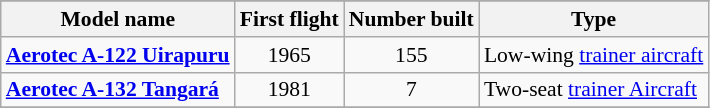<table class="wikitable" align=center style="font-size:90%;">
<tr>
</tr>
<tr style="background:#efefef;">
<th>Model name</th>
<th>First flight</th>
<th>Number built</th>
<th>Type</th>
</tr>
<tr>
<td align=left><strong><a href='#'>Aerotec A-122 Uirapuru</a></strong></td>
<td align=center>1965</td>
<td align=center>155</td>
<td align=left>Low-wing <a href='#'>trainer aircraft</a></td>
</tr>
<tr>
<td align=left><strong><a href='#'>Aerotec A-132 Tangará</a></strong></td>
<td align=center>1981</td>
<td align=center>7</td>
<td align=left>Two-seat <a href='#'>trainer Aircraft</a></td>
</tr>
<tr>
</tr>
</table>
